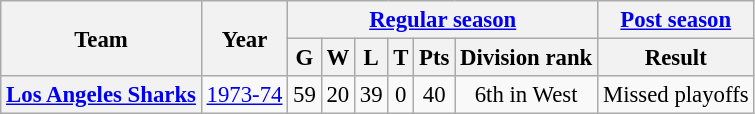<table class="wikitable" style="font-size: 95%; text-align:center;">
<tr>
<th rowspan="2">Team</th>
<th rowspan="2">Year</th>
<th colspan="6"><a href='#'>Regular season</a></th>
<th colspan="1"><a href='#'>Post season</a></th>
</tr>
<tr>
<th>G</th>
<th>W</th>
<th>L</th>
<th>T</th>
<th>Pts</th>
<th>Division rank</th>
<th>Result</th>
</tr>
<tr>
<th><a href='#'>Los Angeles Sharks</a></th>
<td><a href='#'>1973-74</a></td>
<td>59</td>
<td>20</td>
<td>39</td>
<td>0</td>
<td>40</td>
<td>6th in West</td>
<td>Missed playoffs</td>
</tr>
</table>
